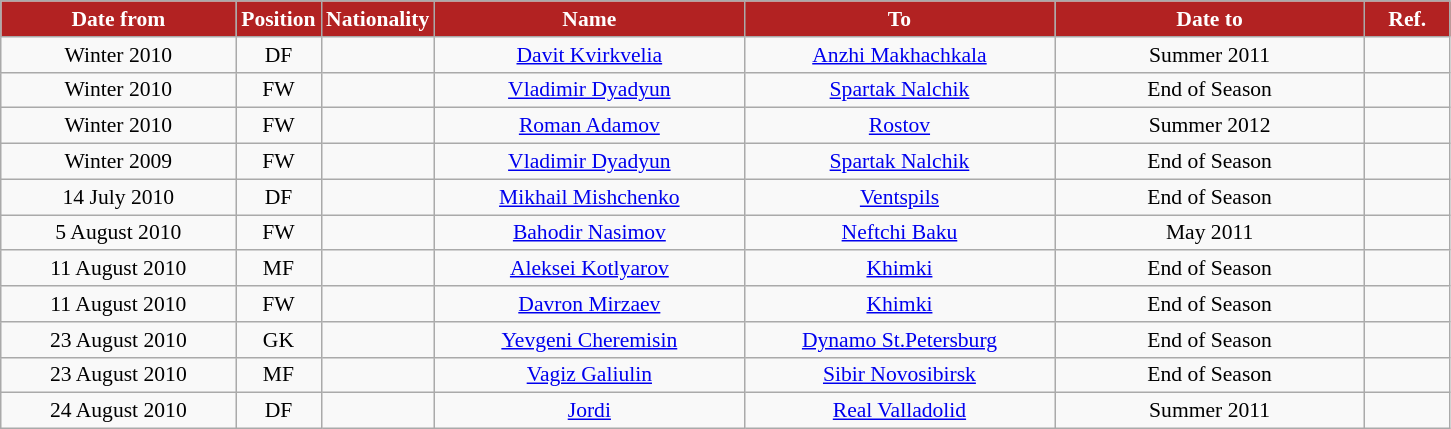<table class="wikitable" style="text-align:center; font-size:90%; ">
<tr>
<th style="background:#B22222; color:white; width:150px;">Date from</th>
<th style="background:#B22222; color:white; width:50px;">Position</th>
<th style="background:#B22222; color:white; width:50px;">Nationality</th>
<th style="background:#B22222; color:white; width:200px;">Name</th>
<th style="background:#B22222; color:white; width:200px;">To</th>
<th style="background:#B22222; color:white; width:200px;">Date to</th>
<th style="background:#B22222; color:white; width:50px;">Ref.</th>
</tr>
<tr>
<td>Winter 2010</td>
<td>DF</td>
<td></td>
<td><a href='#'>Davit Kvirkvelia</a></td>
<td><a href='#'>Anzhi Makhachkala</a></td>
<td>Summer 2011</td>
<td></td>
</tr>
<tr>
<td>Winter 2010</td>
<td>FW</td>
<td></td>
<td><a href='#'>Vladimir Dyadyun</a></td>
<td><a href='#'>Spartak Nalchik</a></td>
<td>End of Season</td>
<td></td>
</tr>
<tr>
<td>Winter 2010</td>
<td>FW</td>
<td></td>
<td><a href='#'>Roman Adamov</a></td>
<td><a href='#'>Rostov</a></td>
<td>Summer 2012</td>
<td></td>
</tr>
<tr>
<td>Winter 2009</td>
<td>FW</td>
<td></td>
<td><a href='#'>Vladimir Dyadyun</a></td>
<td><a href='#'>Spartak Nalchik</a></td>
<td>End of Season</td>
<td></td>
</tr>
<tr>
<td>14 July 2010</td>
<td>DF</td>
<td></td>
<td><a href='#'>Mikhail Mishchenko</a></td>
<td><a href='#'>Ventspils</a></td>
<td>End of Season</td>
<td></td>
</tr>
<tr>
<td>5 August 2010</td>
<td>FW</td>
<td></td>
<td><a href='#'>Bahodir Nasimov</a></td>
<td><a href='#'>Neftchi Baku</a></td>
<td>May 2011</td>
<td></td>
</tr>
<tr>
<td>11 August 2010</td>
<td>MF</td>
<td></td>
<td><a href='#'>Aleksei Kotlyarov</a></td>
<td><a href='#'>Khimki</a></td>
<td>End of Season</td>
<td></td>
</tr>
<tr>
<td>11 August 2010</td>
<td>FW</td>
<td></td>
<td><a href='#'>Davron Mirzaev</a></td>
<td><a href='#'>Khimki</a></td>
<td>End of Season</td>
<td></td>
</tr>
<tr>
<td>23 August 2010</td>
<td>GK</td>
<td></td>
<td><a href='#'>Yevgeni Cheremisin</a></td>
<td><a href='#'>Dynamo St.Petersburg</a></td>
<td>End of Season</td>
<td></td>
</tr>
<tr>
<td>23 August 2010</td>
<td>MF</td>
<td></td>
<td><a href='#'>Vagiz Galiulin</a></td>
<td><a href='#'>Sibir Novosibirsk</a></td>
<td>End of Season</td>
<td></td>
</tr>
<tr>
<td>24 August 2010</td>
<td>DF</td>
<td></td>
<td><a href='#'>Jordi</a></td>
<td><a href='#'>Real Valladolid</a></td>
<td>Summer 2011</td>
<td></td>
</tr>
</table>
